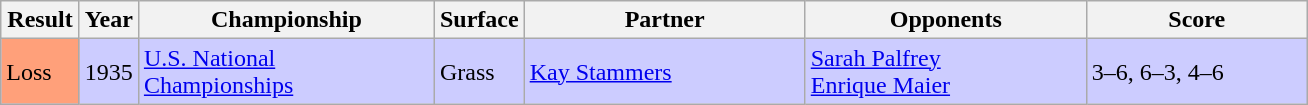<table class="wikitable">
<tr>
<th style="width:45px">Result</th>
<th style="width:30px">Year</th>
<th style="width:190px">Championship</th>
<th style="width:50px">Surface</th>
<th style="width:180px">Partner</th>
<th style="width:180px">Opponents</th>
<th style="width:140px" class="unsortable">Score</th>
</tr>
<tr style="background:#ccf;">
<td style="background:#ffa07a;">Loss</td>
<td>1935</td>
<td><a href='#'>U.S. National Championships</a></td>
<td>Grass</td>
<td> <a href='#'>Kay Stammers</a></td>
<td> <a href='#'>Sarah Palfrey</a><br> <a href='#'>Enrique Maier</a></td>
<td>3–6, 6–3, 4–6</td>
</tr>
</table>
